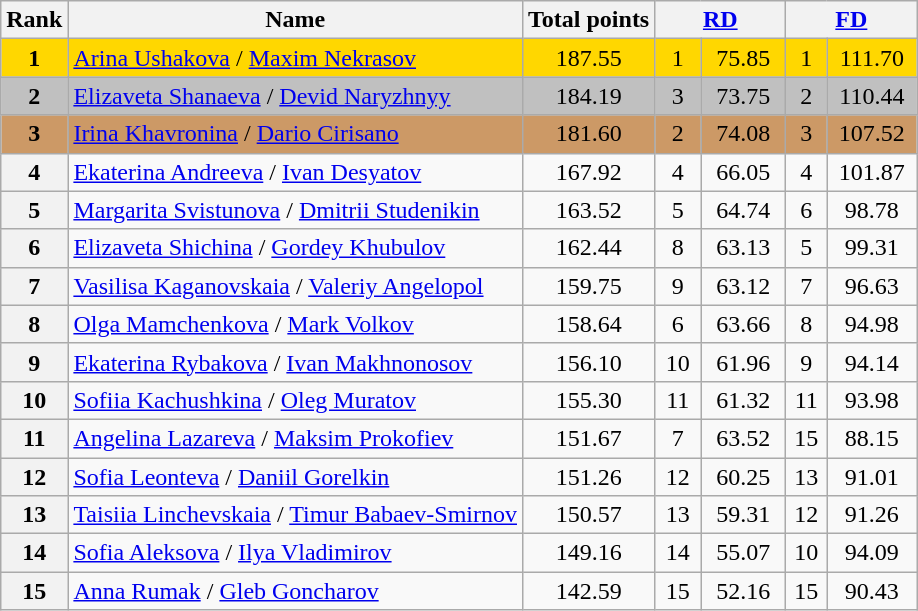<table class="wikitable sortable">
<tr>
<th>Rank</th>
<th>Name</th>
<th>Total points</th>
<th colspan="2" width="80px"><a href='#'>RD</a></th>
<th colspan="2" width="80px"><a href='#'>FD</a></th>
</tr>
<tr bgcolor="gold">
<td align="center"><strong>1</strong></td>
<td><a href='#'>Arina Ushakova</a> / <a href='#'>Maxim Nekrasov</a></td>
<td align="center">187.55</td>
<td align="center">1</td>
<td align="center">75.85</td>
<td align="center">1</td>
<td align="center">111.70</td>
</tr>
<tr bgcolor="silver">
<td align="center"><strong>2</strong></td>
<td><a href='#'>Elizaveta Shanaeva</a> / <a href='#'>Devid Naryzhnyy</a></td>
<td align="center">184.19</td>
<td align="center">3</td>
<td align="center">73.75</td>
<td align="center">2</td>
<td align="center">110.44</td>
</tr>
<tr bgcolor="cc9966">
<td align="center"><strong>3</strong></td>
<td><a href='#'>Irina Khavronina</a> / <a href='#'>Dario Cirisano</a></td>
<td align="center">181.60</td>
<td align="center">2</td>
<td align="center">74.08</td>
<td align="center">3</td>
<td align="center">107.52</td>
</tr>
<tr>
<th>4</th>
<td><a href='#'>Ekaterina Andreeva</a> / <a href='#'>Ivan Desyatov</a></td>
<td align="center">167.92</td>
<td align="center">4</td>
<td align="center">66.05</td>
<td align="center">4</td>
<td align="center">101.87</td>
</tr>
<tr>
<th>5</th>
<td><a href='#'>Margarita Svistunova</a> / <a href='#'>Dmitrii Studenikin</a></td>
<td align="center">163.52</td>
<td align="center">5</td>
<td align="center">64.74</td>
<td align="center">6</td>
<td align="center">98.78</td>
</tr>
<tr>
<th>6</th>
<td><a href='#'>Elizaveta Shichina</a> / <a href='#'>Gordey Khubulov</a></td>
<td align="center">162.44</td>
<td align="center">8</td>
<td align="center">63.13</td>
<td align="center">5</td>
<td align="center">99.31</td>
</tr>
<tr>
<th>7</th>
<td><a href='#'>Vasilisa Kaganovskaia</a> / <a href='#'>Valeriy Angelopol</a></td>
<td align="center">159.75</td>
<td align="center">9</td>
<td align="center">63.12</td>
<td align="center">7</td>
<td align="center">96.63</td>
</tr>
<tr>
<th>8</th>
<td><a href='#'>Olga Mamchenkova</a> / <a href='#'>Mark Volkov</a></td>
<td align="center">158.64</td>
<td align="center">6</td>
<td align="center">63.66</td>
<td align="center">8</td>
<td align="center">94.98</td>
</tr>
<tr>
<th>9</th>
<td><a href='#'>Ekaterina Rybakova</a> / <a href='#'>Ivan Makhnonosov</a></td>
<td align="center">156.10</td>
<td align="center">10</td>
<td align="center">61.96</td>
<td align="center">9</td>
<td align="center">94.14</td>
</tr>
<tr>
<th>10</th>
<td><a href='#'>Sofiia Kachushkina</a> / <a href='#'>Oleg Muratov</a></td>
<td align="center">155.30</td>
<td align="center">11</td>
<td align="center">61.32</td>
<td align="center">11</td>
<td align="center">93.98</td>
</tr>
<tr>
<th>11</th>
<td><a href='#'>Angelina Lazareva</a> / <a href='#'>Maksim Prokofiev</a></td>
<td align="center">151.67</td>
<td align="center">7</td>
<td align="center">63.52</td>
<td align="center">15</td>
<td align="center">88.15</td>
</tr>
<tr>
<th>12</th>
<td><a href='#'>Sofia Leonteva</a> / <a href='#'>Daniil Gorelkin</a></td>
<td align="center">151.26</td>
<td align="center">12</td>
<td align="center">60.25</td>
<td align="center">13</td>
<td align="center">91.01</td>
</tr>
<tr>
<th>13</th>
<td><a href='#'>Taisiia Linchevskaia</a> / <a href='#'>Timur Babaev-Smirnov</a></td>
<td align="center">150.57</td>
<td align="center">13</td>
<td align="center">59.31</td>
<td align="center">12</td>
<td align="center">91.26</td>
</tr>
<tr>
<th>14</th>
<td><a href='#'>Sofia Aleksova</a> / <a href='#'>Ilya Vladimirov</a></td>
<td align="center">149.16</td>
<td align="center">14</td>
<td align="center">55.07</td>
<td align="center">10</td>
<td align="center">94.09</td>
</tr>
<tr>
<th>15</th>
<td><a href='#'>Anna Rumak</a> / <a href='#'>Gleb Goncharov</a></td>
<td align="center">142.59</td>
<td align="center">15</td>
<td align="center">52.16</td>
<td align="center">15</td>
<td align="center">90.43</td>
</tr>
</table>
